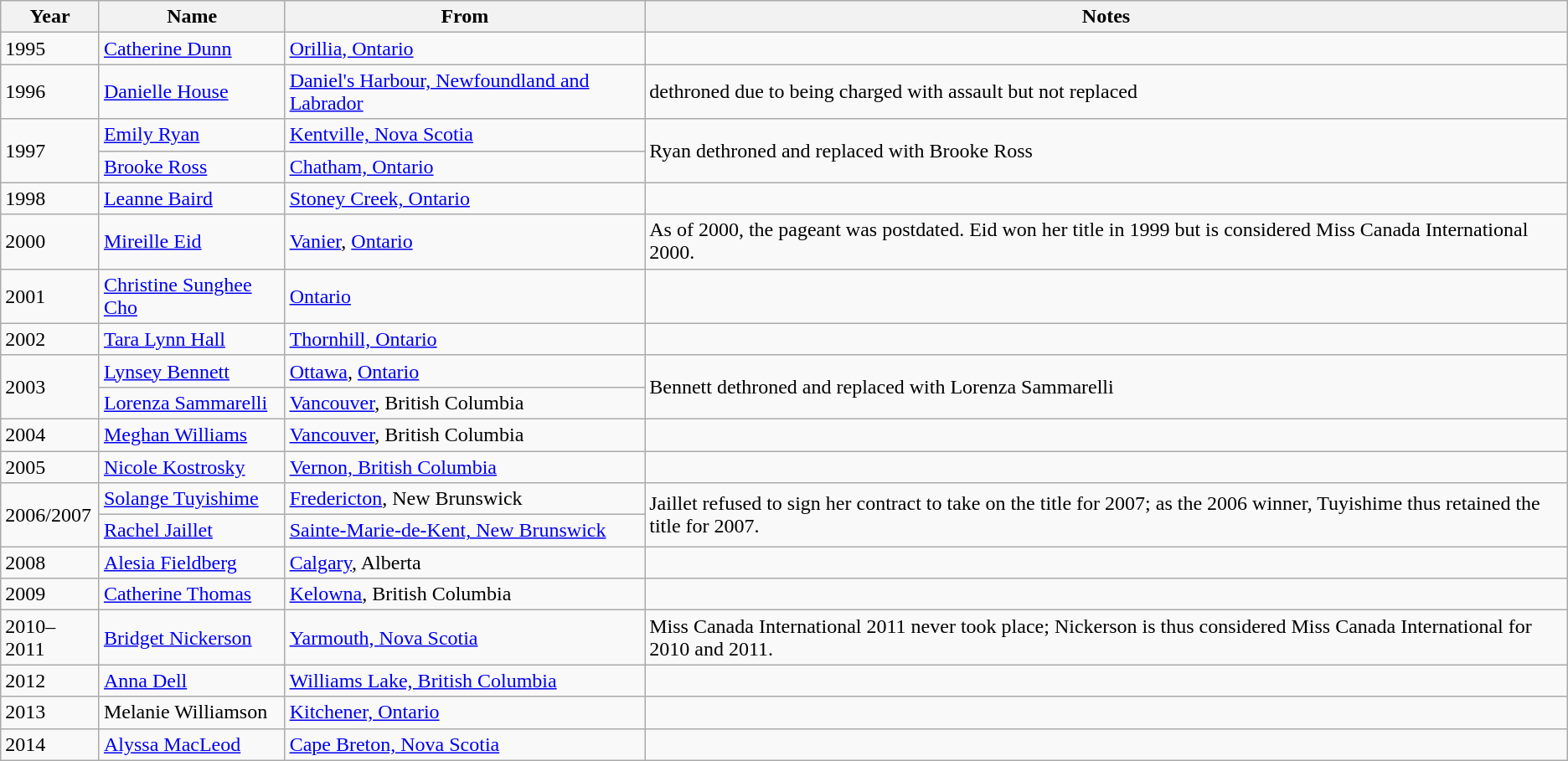<table class = "wikitable">
<tr>
<th>Year</th>
<th>Name</th>
<th>From</th>
<th>Notes</th>
</tr>
<tr>
<td>1995</td>
<td><a href='#'>Catherine Dunn</a></td>
<td><a href='#'>Orillia, Ontario</a></td>
<td></td>
</tr>
<tr>
<td>1996</td>
<td><a href='#'>Danielle House</a></td>
<td><a href='#'>Daniel's Harbour, Newfoundland and Labrador</a></td>
<td>dethroned due to being charged with assault but not replaced</td>
</tr>
<tr>
<td rowspan="2">1997</td>
<td><a href='#'>Emily Ryan</a></td>
<td><a href='#'>Kentville, Nova Scotia</a></td>
<td rowspan="2">Ryan dethroned and replaced with Brooke Ross</td>
</tr>
<tr>
<td><a href='#'>Brooke Ross</a></td>
<td><a href='#'>Chatham, Ontario</a></td>
</tr>
<tr>
<td>1998</td>
<td><a href='#'>Leanne Baird</a></td>
<td><a href='#'>Stoney Creek, Ontario</a></td>
<td></td>
</tr>
<tr>
<td>2000</td>
<td><a href='#'>Mireille Eid</a></td>
<td><a href='#'>Vanier</a>, <a href='#'>Ontario</a></td>
<td>As of 2000, the pageant was postdated. Eid won her title in 1999 but is considered Miss Canada International 2000.</td>
</tr>
<tr>
<td>2001</td>
<td><a href='#'>Christine Sunghee Cho</a></td>
<td><a href='#'>Ontario</a></td>
<td></td>
</tr>
<tr>
<td>2002</td>
<td><a href='#'>Tara Lynn Hall</a></td>
<td><a href='#'>Thornhill, Ontario</a></td>
<td></td>
</tr>
<tr>
<td rowspan="2">2003</td>
<td><a href='#'>Lynsey Bennett</a></td>
<td><a href='#'>Ottawa</a>, <a href='#'>Ontario</a></td>
<td rowspan="2">Bennett dethroned and replaced with Lorenza Sammarelli</td>
</tr>
<tr>
<td><a href='#'>Lorenza Sammarelli</a></td>
<td><a href='#'>Vancouver</a>, British Columbia</td>
</tr>
<tr>
<td>2004</td>
<td><a href='#'>Meghan Williams</a></td>
<td><a href='#'>Vancouver</a>, British Columbia</td>
<td></td>
</tr>
<tr>
<td>2005</td>
<td><a href='#'>Nicole Kostrosky</a></td>
<td><a href='#'>Vernon, British Columbia</a></td>
<td></td>
</tr>
<tr>
<td rowspan="2">2006/2007</td>
<td><a href='#'>Solange Tuyishime</a></td>
<td><a href='#'>Fredericton</a>, New Brunswick</td>
<td rowspan="2">Jaillet refused to sign her contract to take on the title for 2007; as the 2006 winner, Tuyishime thus retained the title for 2007.</td>
</tr>
<tr>
<td><a href='#'>Rachel Jaillet</a></td>
<td><a href='#'>Sainte-Marie-de-Kent, New Brunswick</a></td>
</tr>
<tr>
<td>2008</td>
<td><a href='#'>Alesia Fieldberg</a></td>
<td><a href='#'>Calgary</a>, Alberta</td>
<td></td>
</tr>
<tr>
<td>2009</td>
<td><a href='#'>Catherine Thomas</a></td>
<td><a href='#'>Kelowna</a>, British Columbia</td>
<td></td>
</tr>
<tr>
<td>2010–2011</td>
<td><a href='#'>Bridget Nickerson</a></td>
<td><a href='#'>Yarmouth, Nova Scotia</a></td>
<td>Miss Canada International 2011 never took place; Nickerson is thus considered Miss Canada International for 2010 and 2011.</td>
</tr>
<tr>
<td>2012</td>
<td><a href='#'>Anna Dell</a></td>
<td><a href='#'>Williams Lake, British Columbia</a></td>
<td></td>
</tr>
<tr>
<td>2013</td>
<td>Melanie Williamson</td>
<td><a href='#'>Kitchener, Ontario</a></td>
<td></td>
</tr>
<tr>
<td>2014</td>
<td><a href='#'>Alyssa MacLeod</a></td>
<td><a href='#'>Cape Breton, Nova Scotia</a></td>
<td></td>
</tr>
</table>
